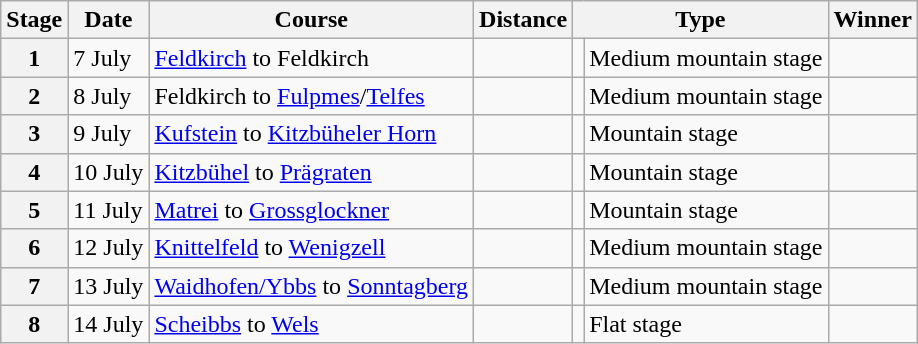<table class="wikitable">
<tr>
<th>Stage</th>
<th>Date</th>
<th>Course</th>
<th>Distance</th>
<th colspan="2">Type</th>
<th>Winner</th>
</tr>
<tr>
<th>1</th>
<td>7 July</td>
<td><a href='#'>Feldkirch</a> to Feldkirch</td>
<td></td>
<td></td>
<td>Medium mountain stage</td>
<td></td>
</tr>
<tr>
<th>2</th>
<td>8 July</td>
<td>Feldkirch to <a href='#'>Fulpmes</a>/<a href='#'>Telfes</a></td>
<td></td>
<td></td>
<td>Medium mountain stage</td>
<td></td>
</tr>
<tr>
<th>3</th>
<td>9 July</td>
<td><a href='#'>Kufstein</a> to <a href='#'>Kitzbüheler Horn</a></td>
<td></td>
<td></td>
<td>Mountain stage</td>
<td></td>
</tr>
<tr>
<th>4</th>
<td>10 July</td>
<td><a href='#'>Kitzbühel</a> to <a href='#'>Prägraten</a></td>
<td></td>
<td></td>
<td>Mountain stage</td>
<td></td>
</tr>
<tr>
<th>5</th>
<td>11 July</td>
<td><a href='#'>Matrei</a> to <a href='#'>Grossglockner</a></td>
<td></td>
<td></td>
<td>Mountain stage</td>
<td></td>
</tr>
<tr>
<th>6</th>
<td>12 July</td>
<td><a href='#'>Knittelfeld</a> to <a href='#'>Wenigzell</a></td>
<td></td>
<td></td>
<td>Medium mountain stage</td>
<td></td>
</tr>
<tr>
<th>7</th>
<td>13 July</td>
<td><a href='#'>Waidhofen/Ybbs</a> to <a href='#'>Sonntagberg</a></td>
<td></td>
<td></td>
<td>Medium mountain stage</td>
<td></td>
</tr>
<tr>
<th>8</th>
<td>14 July</td>
<td><a href='#'>Scheibbs</a> to <a href='#'>Wels</a></td>
<td></td>
<td></td>
<td>Flat stage</td>
<td></td>
</tr>
</table>
